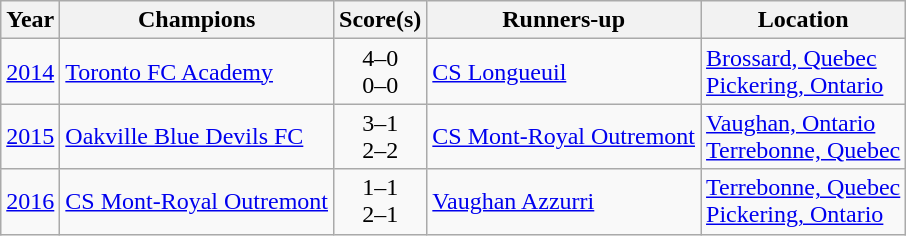<table class="wikitable">
<tr>
<th>Year</th>
<th>Champions</th>
<th>Score(s)</th>
<th>Runners-up</th>
<th>Location</th>
</tr>
<tr>
<td><a href='#'>2014</a></td>
<td><a href='#'>Toronto FC Academy</a></td>
<td align=center>4–0<br>0–0</td>
<td><a href='#'>CS Longueuil</a></td>
<td><a href='#'>Brossard, Quebec</a><br><a href='#'>Pickering, Ontario</a></td>
</tr>
<tr>
<td><a href='#'>2015</a></td>
<td><a href='#'>Oakville Blue Devils FC</a></td>
<td align=center>3–1<br>2–2</td>
<td><a href='#'>CS Mont-Royal Outremont</a></td>
<td><a href='#'>Vaughan, Ontario</a><br><a href='#'>Terrebonne, Quebec</a></td>
</tr>
<tr>
<td><a href='#'>2016</a></td>
<td><a href='#'>CS Mont-Royal Outremont</a></td>
<td align=center>1–1<br>2–1</td>
<td><a href='#'>Vaughan Azzurri</a></td>
<td><a href='#'>Terrebonne, Quebec</a><br><a href='#'>Pickering, Ontario</a></td>
</tr>
</table>
